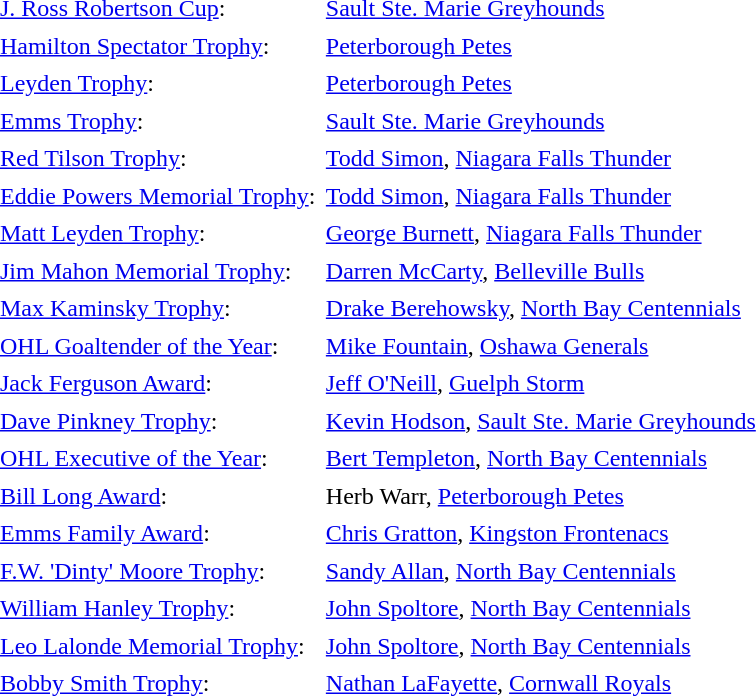<table cellpadding="3" cellspacing="1">
<tr>
<td><a href='#'>J. Ross Robertson Cup</a>:</td>
<td><a href='#'>Sault Ste. Marie Greyhounds</a></td>
</tr>
<tr>
<td><a href='#'>Hamilton Spectator Trophy</a>:</td>
<td><a href='#'>Peterborough Petes</a></td>
</tr>
<tr>
<td><a href='#'>Leyden Trophy</a>:</td>
<td><a href='#'>Peterborough Petes</a></td>
</tr>
<tr>
<td><a href='#'>Emms Trophy</a>:</td>
<td><a href='#'>Sault Ste. Marie Greyhounds</a></td>
</tr>
<tr>
<td><a href='#'>Red Tilson Trophy</a>:</td>
<td><a href='#'>Todd Simon</a>, <a href='#'>Niagara Falls Thunder</a></td>
</tr>
<tr>
<td><a href='#'>Eddie Powers Memorial Trophy</a>:</td>
<td><a href='#'>Todd Simon</a>, <a href='#'>Niagara Falls Thunder</a></td>
</tr>
<tr>
<td><a href='#'>Matt Leyden Trophy</a>:</td>
<td><a href='#'>George Burnett</a>, <a href='#'>Niagara Falls Thunder</a></td>
</tr>
<tr>
<td><a href='#'>Jim Mahon Memorial Trophy</a>:</td>
<td><a href='#'>Darren McCarty</a>, <a href='#'>Belleville Bulls</a></td>
</tr>
<tr>
<td><a href='#'>Max Kaminsky Trophy</a>:</td>
<td><a href='#'>Drake Berehowsky</a>, <a href='#'>North Bay Centennials</a></td>
</tr>
<tr>
<td><a href='#'>OHL Goaltender of the Year</a>:</td>
<td><a href='#'>Mike Fountain</a>, <a href='#'>Oshawa Generals</a></td>
</tr>
<tr>
<td><a href='#'>Jack Ferguson Award</a>:</td>
<td><a href='#'>Jeff O'Neill</a>, <a href='#'>Guelph Storm</a></td>
</tr>
<tr>
<td><a href='#'>Dave Pinkney Trophy</a>:</td>
<td><a href='#'>Kevin Hodson</a>, <a href='#'>Sault Ste. Marie Greyhounds</a></td>
</tr>
<tr>
<td><a href='#'>OHL Executive of the Year</a>:</td>
<td><a href='#'>Bert Templeton</a>, <a href='#'>North Bay Centennials</a></td>
</tr>
<tr>
<td><a href='#'>Bill Long Award</a>:</td>
<td>Herb Warr, <a href='#'>Peterborough Petes</a></td>
</tr>
<tr>
<td><a href='#'>Emms Family Award</a>:</td>
<td><a href='#'>Chris Gratton</a>, <a href='#'>Kingston Frontenacs</a></td>
</tr>
<tr>
<td><a href='#'>F.W. 'Dinty' Moore Trophy</a>:</td>
<td><a href='#'>Sandy Allan</a>, <a href='#'>North Bay Centennials</a></td>
</tr>
<tr>
<td><a href='#'>William Hanley Trophy</a>:</td>
<td><a href='#'>John Spoltore</a>, <a href='#'>North Bay Centennials</a></td>
</tr>
<tr>
<td><a href='#'>Leo Lalonde Memorial Trophy</a>:</td>
<td><a href='#'>John Spoltore</a>, <a href='#'>North Bay Centennials</a></td>
</tr>
<tr>
<td><a href='#'>Bobby Smith Trophy</a>:</td>
<td><a href='#'>Nathan LaFayette</a>, <a href='#'>Cornwall Royals</a></td>
</tr>
</table>
